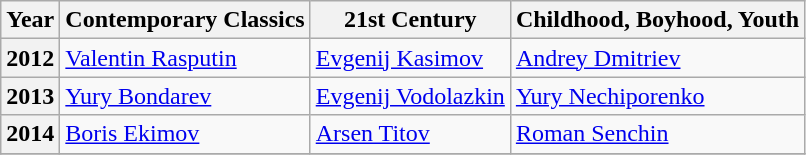<table class="wikitable">
<tr>
<th>Year</th>
<th>Contemporary Classics</th>
<th>21st Century</th>
<th>Childhood, Boyhood, Youth</th>
</tr>
<tr>
<th>2012</th>
<td><a href='#'>Valentin Rasputin</a></td>
<td><a href='#'>Evgenij Kasimov</a></td>
<td><a href='#'>Andrey Dmitriev</a></td>
</tr>
<tr>
<th>2013</th>
<td><a href='#'>Yury Bondarev</a></td>
<td><a href='#'>Evgenij Vodolazkin</a></td>
<td><a href='#'>Yury Nechiporenko</a></td>
</tr>
<tr>
<th>2014</th>
<td><a href='#'>Boris Ekimov</a></td>
<td><a href='#'>Arsen Titov</a></td>
<td><a href='#'>Roman Senchin</a></td>
</tr>
<tr>
</tr>
</table>
